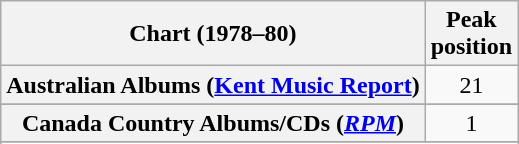<table class="wikitable sortable plainrowheaders" style="text-align:center">
<tr>
<th scope="col">Chart (1978–80)</th>
<th scope="col">Peak<br>position</th>
</tr>
<tr>
<th scope=row>Australian Albums (<a href='#'>Kent Music Report</a>)</th>
<td align="center">21</td>
</tr>
<tr>
</tr>
<tr>
<th scope="row">Canada Country Albums/CDs (<em><a href='#'>RPM</a></em>)</th>
<td>1</td>
</tr>
<tr>
</tr>
<tr>
</tr>
</table>
